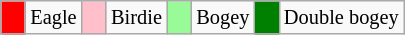<table class="wikitable" span = 50 style="font-size:85%">
<tr>
<td style="background: Red;" width=10></td>
<td>Eagle</td>
<td style="background: Pink;" width=10></td>
<td>Birdie</td>
<td style="background: PaleGreen;" width=10></td>
<td>Bogey</td>
<td style="background: Green;" width=10></td>
<td>Double bogey</td>
</tr>
</table>
